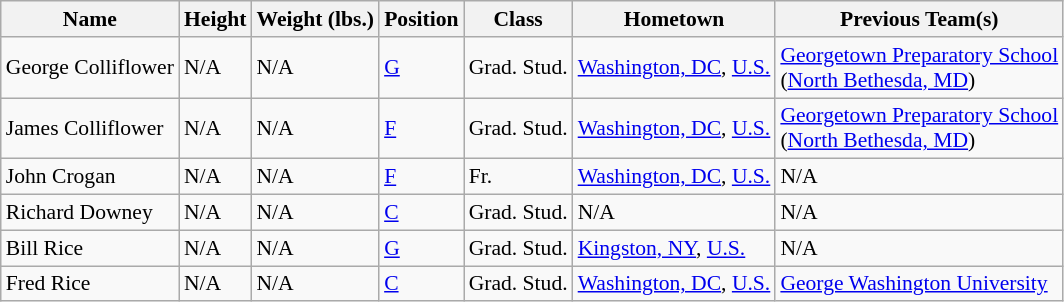<table class="wikitable" style="font-size: 90%">
<tr>
<th>Name</th>
<th>Height</th>
<th>Weight (lbs.)</th>
<th>Position</th>
<th>Class</th>
<th>Hometown</th>
<th>Previous Team(s)</th>
</tr>
<tr>
<td>George Colliflower</td>
<td>N/A</td>
<td>N/A</td>
<td><a href='#'>G</a></td>
<td>Grad. Stud.</td>
<td><a href='#'>Washington, DC</a>, <a href='#'>U.S.</a></td>
<td><a href='#'>Georgetown Preparatory School</a><br>(<a href='#'>North Bethesda, MD</a>)</td>
</tr>
<tr>
<td>James Colliflower</td>
<td>N/A</td>
<td>N/A</td>
<td><a href='#'>F</a></td>
<td>Grad. Stud.</td>
<td><a href='#'>Washington, DC</a>, <a href='#'>U.S.</a></td>
<td><a href='#'>Georgetown Preparatory School</a><br>(<a href='#'>North Bethesda, MD</a>)</td>
</tr>
<tr>
<td>John Crogan</td>
<td>N/A</td>
<td>N/A</td>
<td><a href='#'>F</a></td>
<td>Fr.</td>
<td><a href='#'>Washington, DC</a>, <a href='#'>U.S.</a></td>
<td>N/A</td>
</tr>
<tr>
<td>Richard Downey</td>
<td>N/A</td>
<td>N/A</td>
<td><a href='#'>C</a></td>
<td>Grad. Stud.</td>
<td>N/A</td>
<td>N/A</td>
</tr>
<tr>
<td>Bill Rice</td>
<td>N/A</td>
<td>N/A</td>
<td><a href='#'>G</a></td>
<td>Grad. Stud.</td>
<td><a href='#'>Kingston, NY</a>, <a href='#'>U.S.</a></td>
<td>N/A</td>
</tr>
<tr>
<td>Fred Rice</td>
<td>N/A</td>
<td>N/A</td>
<td><a href='#'>C</a></td>
<td>Grad. Stud.</td>
<td><a href='#'>Washington, DC</a>, <a href='#'>U.S.</a></td>
<td><a href='#'>George Washington University</a></td>
</tr>
</table>
